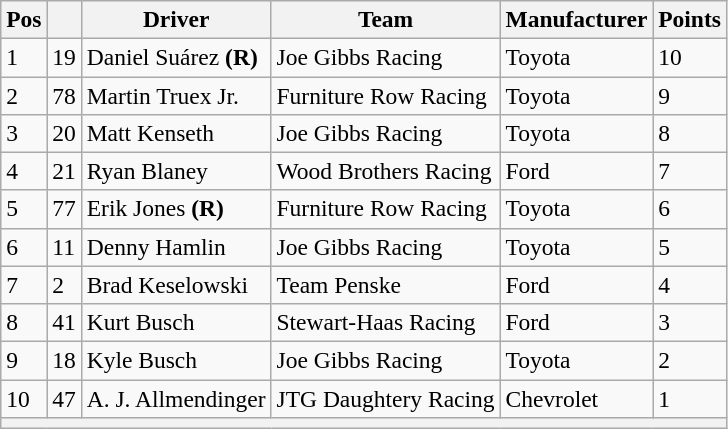<table class="wikitable" style="font-size:98%">
<tr>
<th>Pos</th>
<th></th>
<th>Driver</th>
<th>Team</th>
<th>Manufacturer</th>
<th>Points</th>
</tr>
<tr>
<td>1</td>
<td>19</td>
<td>Daniel Suárez <strong>(R)</strong></td>
<td>Joe Gibbs Racing</td>
<td>Toyota</td>
<td>10</td>
</tr>
<tr>
<td>2</td>
<td>78</td>
<td>Martin Truex Jr.</td>
<td>Furniture Row Racing</td>
<td>Toyota</td>
<td>9</td>
</tr>
<tr>
<td>3</td>
<td>20</td>
<td>Matt Kenseth</td>
<td>Joe Gibbs Racing</td>
<td>Toyota</td>
<td>8</td>
</tr>
<tr>
<td>4</td>
<td>21</td>
<td>Ryan Blaney</td>
<td>Wood Brothers Racing</td>
<td>Ford</td>
<td>7</td>
</tr>
<tr>
<td>5</td>
<td>77</td>
<td>Erik Jones <strong>(R)</strong></td>
<td>Furniture Row Racing</td>
<td>Toyota</td>
<td>6</td>
</tr>
<tr>
<td>6</td>
<td>11</td>
<td>Denny Hamlin</td>
<td>Joe Gibbs Racing</td>
<td>Toyota</td>
<td>5</td>
</tr>
<tr>
<td>7</td>
<td>2</td>
<td>Brad Keselowski</td>
<td>Team Penske</td>
<td>Ford</td>
<td>4</td>
</tr>
<tr>
<td>8</td>
<td>41</td>
<td>Kurt Busch</td>
<td>Stewart-Haas Racing</td>
<td>Ford</td>
<td>3</td>
</tr>
<tr>
<td>9</td>
<td>18</td>
<td>Kyle Busch</td>
<td>Joe Gibbs Racing</td>
<td>Toyota</td>
<td>2</td>
</tr>
<tr>
<td>10</td>
<td>47</td>
<td>A. J. Allmendinger</td>
<td>JTG Daughtery Racing</td>
<td>Chevrolet</td>
<td>1</td>
</tr>
<tr>
<th colspan="6"></th>
</tr>
</table>
